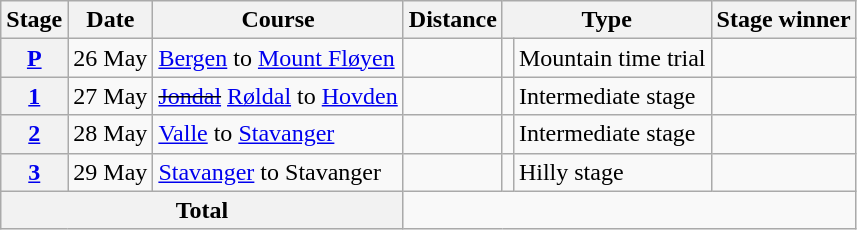<table class="wikitable">
<tr>
<th scope="col">Stage</th>
<th scope="col">Date</th>
<th scope="col">Course</th>
<th scope="col">Distance</th>
<th scope="col" colspan="2">Type</th>
<th scope="col">Stage winner</th>
</tr>
<tr>
<th scope="row"><a href='#'>P</a></th>
<td style="text-align:center;">26 May</td>
<td><a href='#'>Bergen</a> to <a href='#'>Mount Fløyen</a></td>
<td style="text-align:center;"></td>
<td></td>
<td>Mountain time trial</td>
<td></td>
</tr>
<tr>
<th scope="row"><a href='#'>1</a></th>
<td style="text-align:center;">27 May</td>
<td><s><a href='#'>Jondal</a></s> <a href='#'>Røldal</a> to <a href='#'>Hovden</a></td>
<td style="text-align:center;"></td>
<td></td>
<td>Intermediate stage</td>
<td></td>
</tr>
<tr>
<th scope="row"><a href='#'>2</a></th>
<td style="text-align:center;">28 May</td>
<td><a href='#'>Valle</a> to <a href='#'>Stavanger</a></td>
<td style="text-align:center;"></td>
<td></td>
<td>Intermediate stage</td>
<td></td>
</tr>
<tr>
<th scope="row"><a href='#'>3</a></th>
<td style="text-align:center;">29 May</td>
<td><a href='#'>Stavanger</a> to Stavanger</td>
<td style="text-align:center;"></td>
<td></td>
<td>Hilly stage</td>
<td></td>
</tr>
<tr>
<th colspan="3">Total</th>
<td colspan="4" style="text-align:center;"></td>
</tr>
</table>
